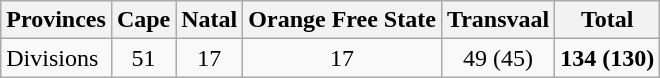<table class=wikitable>
<tr>
<th>Provinces</th>
<th>Cape</th>
<th>Natal</th>
<th>Orange Free State</th>
<th>Transvaal</th>
<th>Total</th>
</tr>
<tr>
<td>Divisions</td>
<td align="center">51</td>
<td align="center">17</td>
<td align="center">17</td>
<td align="center">49 (45)</td>
<td align="center"><strong>134 (130)</strong></td>
</tr>
</table>
